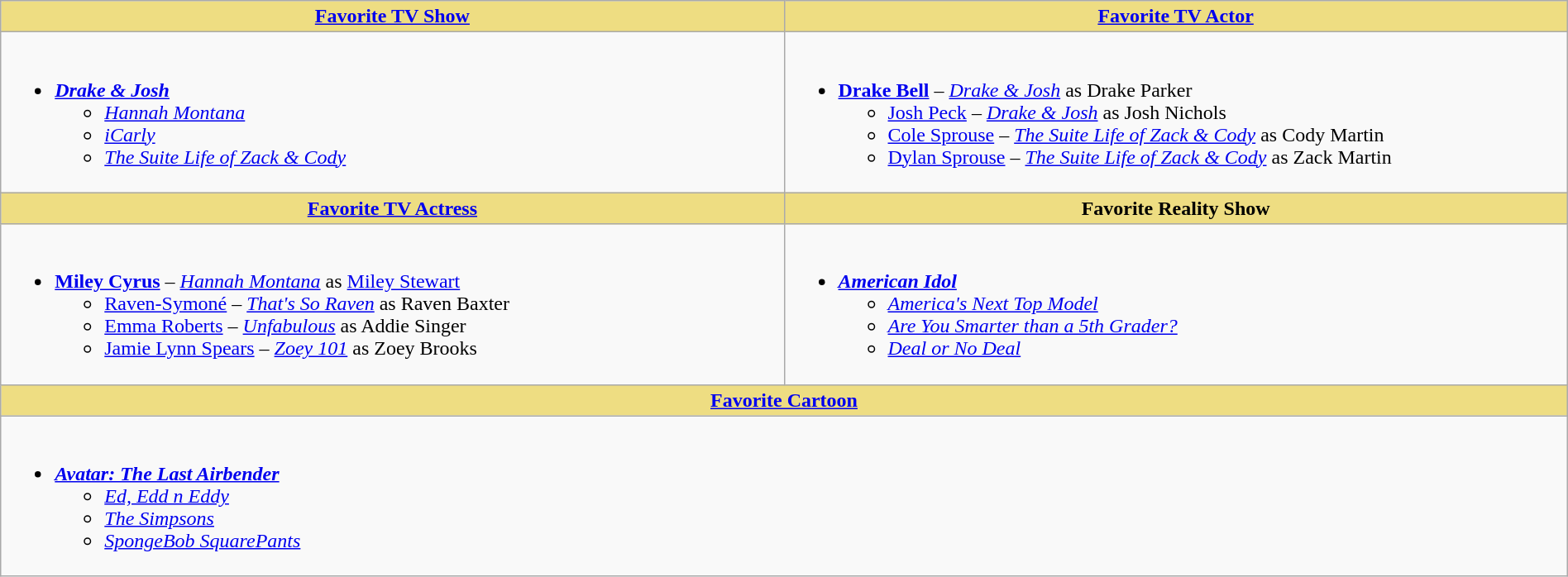<table class="wikitable" style="width:100%;">
<tr>
<th style="background:#EEDD82; width:50%"><a href='#'>Favorite TV Show</a></th>
<th style="background:#EEDD82; width:50%"><a href='#'>Favorite TV Actor</a></th>
</tr>
<tr>
<td valign="top"><br><ul><li><strong><em><a href='#'>Drake & Josh</a></em></strong><ul><li><em><a href='#'>Hannah Montana</a></em></li><li><em><a href='#'>iCarly</a></em></li><li><em><a href='#'>The Suite Life of Zack & Cody</a></em></li></ul></li></ul></td>
<td valign="top"><br><ul><li><strong><a href='#'>Drake Bell</a></strong> – <em><a href='#'>Drake & Josh</a></em> as Drake Parker<ul><li><a href='#'>Josh Peck</a> – <em><a href='#'>Drake & Josh</a></em> as Josh Nichols</li><li><a href='#'>Cole Sprouse</a> – <em><a href='#'>The Suite Life of Zack & Cody</a></em> as Cody Martin</li><li><a href='#'>Dylan Sprouse</a> – <em><a href='#'>The Suite Life of Zack & Cody</a></em> as Zack Martin</li></ul></li></ul></td>
</tr>
<tr>
<th style="background:#EEDD82; width:50%"><a href='#'>Favorite TV Actress</a></th>
<th style="background:#EEDD82; width:50%">Favorite Reality Show</th>
</tr>
<tr>
<td valign="top"><br><ul><li><strong><a href='#'>Miley Cyrus</a></strong> – <em><a href='#'>Hannah Montana</a></em> as <a href='#'>Miley Stewart</a><ul><li><a href='#'>Raven-Symoné</a> – <em><a href='#'>That's So Raven</a></em> as Raven Baxter</li><li><a href='#'>Emma Roberts</a> – <em><a href='#'>Unfabulous</a></em> as Addie Singer</li><li><a href='#'>Jamie Lynn Spears</a> – <em><a href='#'>Zoey 101</a></em> as Zoey Brooks</li></ul></li></ul></td>
<td valign="top"><br><ul><li><strong><em><a href='#'>American Idol</a></em></strong><ul><li><em><a href='#'>America's Next Top Model</a></em></li><li><em><a href='#'>Are You Smarter than a 5th Grader?</a></em></li><li><em><a href='#'>Deal or No Deal</a></em></li></ul></li></ul></td>
</tr>
<tr>
<th style="background:#EEDD82;" colspan="2"><a href='#'>Favorite Cartoon</a></th>
</tr>
<tr>
<td colspan="2" valign="top"><br><ul><li><strong><em><a href='#'>Avatar: The Last Airbender</a></em></strong><ul><li><em><a href='#'>Ed, Edd n Eddy</a></em></li><li><em><a href='#'>The Simpsons</a></em></li><li><em><a href='#'>SpongeBob SquarePants</a></em></li></ul></li></ul></td>
</tr>
</table>
